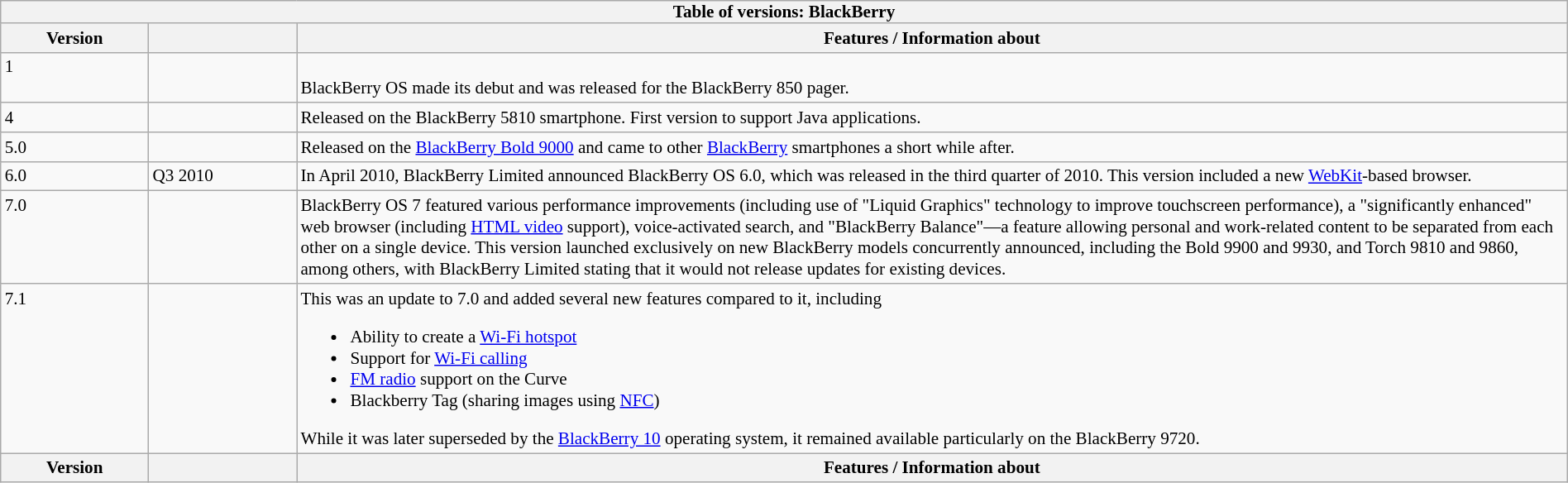<table class="wikitable collapsible expand" style="width:100%; font-size:88%;">
<tr>
<th style="padding:0 0.5em;" colspan="5">Table of versions: BlackBerry</th>
</tr>
<tr>
<th style="width:8em;">Version</th>
<th style="width:8em;"></th>
<th>Features / Information about</th>
</tr>
<tr valign="top">
<td>1</td>
<td></td>
<td><br>BlackBerry OS made its debut and was released for the BlackBerry 850 pager.</td>
</tr>
<tr valign="top">
<td>4</td>
<td></td>
<td>Released on the BlackBerry 5810 smartphone. First version to support Java applications.</td>
</tr>
<tr valign="top">
<td>5.0</td>
<td></td>
<td>Released on the <a href='#'>BlackBerry Bold 9000</a> and came to other <a href='#'>BlackBerry</a> smartphones a short while after.</td>
</tr>
<tr valign="top">
<td>6.0</td>
<td>Q3 2010</td>
<td>In April 2010, BlackBerry Limited announced BlackBerry OS 6.0, which was released in the third quarter of 2010. This version included a new <a href='#'>WebKit</a>-based browser.</td>
</tr>
<tr valign="top">
<td>7.0</td>
<td></td>
<td>BlackBerry OS 7 featured various performance improvements (including use of "Liquid Graphics" technology to improve touchscreen performance), a "significantly enhanced" web browser (including <a href='#'>HTML video</a> support), voice-activated search, and "BlackBerry Balance"—a feature allowing personal and work-related content to be separated from each other on a single device. This version launched exclusively on new BlackBerry models concurrently announced, including the Bold 9900 and 9930, and Torch 9810 and 9860, among others, with BlackBerry Limited stating that it would not release updates for existing devices.</td>
</tr>
<tr valign="top">
<td>7.1</td>
<td></td>
<td>This was an update to 7.0 and added several new features compared to it, including<br><ul><li>Ability to create a <a href='#'>Wi-Fi hotspot</a></li><li>Support for <a href='#'>Wi-Fi calling</a></li><li><a href='#'>FM radio</a> support on the Curve</li><li>Blackberry Tag (sharing images using <a href='#'>NFC</a>)</li></ul>While it was later superseded by the <a href='#'>BlackBerry 10</a> operating system, it remained available particularly on the BlackBerry 9720.</td>
</tr>
<tr class="sort bottom">
<th style="width:8em;">Version</th>
<th style="width:8em;"></th>
<th>Features / Information about</th>
</tr>
</table>
